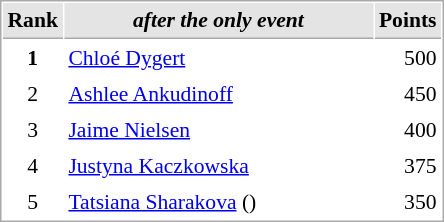<table cellspacing="1" cellpadding="3" style="border:1px solid #aaa; font-size:90%;">
<tr style="background:#e4e4e4;">
<th style="border-bottom:1px solid #aaa; width:10px;">Rank</th>
<th style="border-bottom:1px solid #aaa; width:200px; white-space:nowrap;"><em>after the only event</em> </th>
<th style="border-bottom:1px solid #aaa; width:20px;">Points</th>
</tr>
<tr>
<td style="text-align:center;"><strong>1</strong></td>
<td> <a href='#'>Chloé Dygert</a></td>
<td align="right">500</td>
</tr>
<tr>
<td style="text-align:center;">2</td>
<td>  <a href='#'>Ashlee Ankudinoff</a></td>
<td align="right">450</td>
</tr>
<tr>
<td style="text-align:center;">3</td>
<td> <a href='#'>Jaime Nielsen</a></td>
<td align="right">400</td>
</tr>
<tr>
<td style="text-align:center;">4</td>
<td> <a href='#'>Justyna Kaczkowska</a></td>
<td align="right">375</td>
</tr>
<tr>
<td style="text-align:center;">5</td>
<td> <a href='#'>Tatsiana Sharakova</a> ()</td>
<td align="right">350</td>
</tr>
</table>
